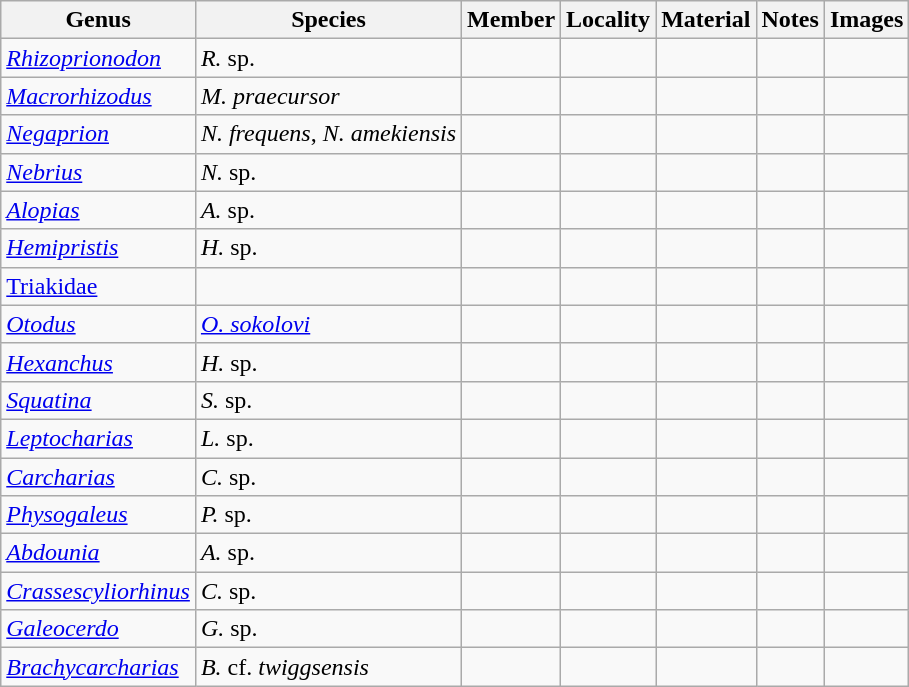<table class="wikitable">
<tr>
<th>Genus</th>
<th>Species</th>
<th>Member</th>
<th>Locality</th>
<th>Material</th>
<th>Notes</th>
<th>Images</th>
</tr>
<tr>
<td><em><a href='#'>Rhizoprionodon</a></em></td>
<td><em>R.</em> sp.</td>
<td></td>
<td></td>
<td></td>
<td></td>
<td></td>
</tr>
<tr>
<td><em><a href='#'>Macrorhizodus</a></em></td>
<td><em>M. praecursor</em></td>
<td></td>
<td></td>
<td></td>
<td></td>
<td></td>
</tr>
<tr>
<td><em><a href='#'>Negaprion</a></em></td>
<td><em>N. frequens</em>, <em>N. amekiensis</em></td>
<td></td>
<td></td>
<td></td>
<td></td>
<td></td>
</tr>
<tr>
<td><em><a href='#'>Nebrius</a></em></td>
<td><em>N.</em> sp.</td>
<td></td>
<td></td>
<td></td>
<td></td>
<td></td>
</tr>
<tr>
<td><em><a href='#'>Alopias</a></em></td>
<td><em>A.</em> sp.</td>
<td></td>
<td></td>
<td></td>
<td></td>
<td></td>
</tr>
<tr>
<td><em><a href='#'>Hemipristis</a></em></td>
<td><em>H.</em> sp.</td>
<td></td>
<td></td>
<td></td>
<td></td>
<td></td>
</tr>
<tr>
<td><a href='#'>Triakidae</a></td>
<td></td>
<td></td>
<td></td>
<td></td>
<td></td>
<td></td>
</tr>
<tr>
<td><em><a href='#'>Otodus</a></em></td>
<td><em><a href='#'>O. sokolovi</a></em></td>
<td></td>
<td></td>
<td></td>
<td></td>
<td></td>
</tr>
<tr>
<td><em><a href='#'>Hexanchus</a></em></td>
<td><em>H.</em> sp.</td>
<td></td>
<td></td>
<td></td>
<td></td>
<td></td>
</tr>
<tr>
<td><em><a href='#'>Squatina</a></em></td>
<td><em>S.</em> sp.</td>
<td></td>
<td></td>
<td></td>
<td></td>
<td></td>
</tr>
<tr>
<td><em><a href='#'>Leptocharias</a></em></td>
<td><em>L.</em> sp.</td>
<td></td>
<td></td>
<td></td>
<td></td>
<td></td>
</tr>
<tr>
<td><em><a href='#'>Carcharias</a></em></td>
<td><em>C.</em> sp.</td>
<td></td>
<td></td>
<td></td>
<td></td>
<td></td>
</tr>
<tr>
<td><em><a href='#'>Physogaleus</a></em></td>
<td><em>P.</em> sp.</td>
<td></td>
<td></td>
<td></td>
<td></td>
<td></td>
</tr>
<tr>
<td><em><a href='#'>Abdounia</a></em></td>
<td><em>A.</em> sp.</td>
<td></td>
<td></td>
<td></td>
<td></td>
<td></td>
</tr>
<tr>
<td><em><a href='#'>Crassescyliorhinus</a></em></td>
<td><em>C.</em> sp.</td>
<td></td>
<td></td>
<td></td>
<td></td>
<td></td>
</tr>
<tr>
<td><em><a href='#'>Galeocerdo</a></em></td>
<td><em>G.</em> sp.</td>
<td></td>
<td></td>
<td></td>
<td></td>
<td></td>
</tr>
<tr>
<td><em><a href='#'>Brachycarcharias</a></em></td>
<td><em>B.</em> cf. <em>twiggsensis</em></td>
<td></td>
<td></td>
<td></td>
<td></td>
<td></td>
</tr>
</table>
